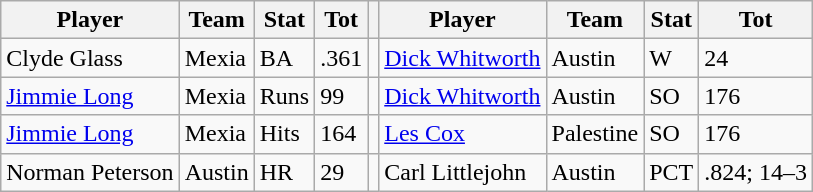<table class="wikitable">
<tr>
<th>Player</th>
<th>Team</th>
<th>Stat</th>
<th>Tot</th>
<th></th>
<th>Player</th>
<th>Team</th>
<th>Stat</th>
<th>Tot</th>
</tr>
<tr>
<td>Clyde Glass</td>
<td>Mexia</td>
<td>BA</td>
<td>.361</td>
<td></td>
<td><a href='#'>Dick Whitworth</a></td>
<td>Austin</td>
<td>W</td>
<td>24</td>
</tr>
<tr>
<td><a href='#'>Jimmie Long</a></td>
<td>Mexia</td>
<td>Runs</td>
<td>99</td>
<td></td>
<td><a href='#'>Dick Whitworth</a></td>
<td>Austin</td>
<td>SO</td>
<td>176</td>
</tr>
<tr>
<td><a href='#'>Jimmie Long</a></td>
<td>Mexia</td>
<td>Hits</td>
<td>164</td>
<td></td>
<td><a href='#'>Les Cox</a></td>
<td>Palestine</td>
<td>SO</td>
<td>176</td>
</tr>
<tr>
<td>Norman Peterson</td>
<td>Austin</td>
<td>HR</td>
<td>29</td>
<td></td>
<td>Carl Littlejohn</td>
<td>Austin</td>
<td>PCT</td>
<td>.824; 14–3</td>
</tr>
</table>
